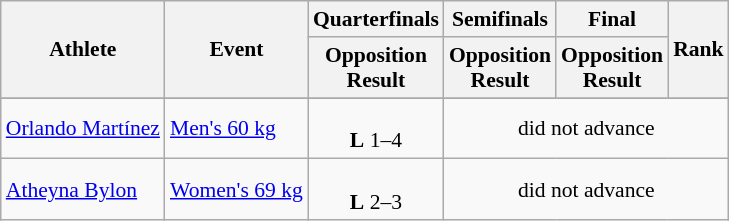<table class="wikitable" border="1" style="font-size:90%">
<tr>
<th rowspan=2>Athlete</th>
<th rowspan=2>Event</th>
<th>Quarterfinals</th>
<th>Semifinals</th>
<th>Final</th>
<th rowspan="2">Rank</th>
</tr>
<tr>
<th>Opposition<br>Result</th>
<th>Opposition<br>Result</th>
<th>Opposition<br>Result</th>
</tr>
<tr>
</tr>
<tr align=center>
<td align=left><a href='#'>Orlando Martínez</a></td>
<td align=left><a href='#'>Men's 60 kg</a></td>
<td><br><strong>L</strong> 1–4</td>
<td colspan=3>did not advance</td>
</tr>
<tr align=center>
<td align=left><a href='#'>Atheyna Bylon</a></td>
<td align=left><a href='#'>Women's 69 kg</a></td>
<td><br><strong>L</strong> 2–3</td>
<td colspan=3>did not advance</td>
</tr>
</table>
